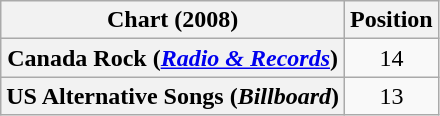<table class="wikitable sortable plainrowheaders" style="text-align:center">
<tr>
<th scope="col">Chart (2008)</th>
<th scope="col">Position</th>
</tr>
<tr>
<th scope="row">Canada Rock (<em><a href='#'>Radio & Records</a></em>)</th>
<td>14</td>
</tr>
<tr>
<th scope="row">US Alternative Songs (<em>Billboard</em>)</th>
<td>13</td>
</tr>
</table>
